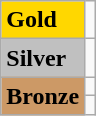<table class="wikitable">
<tr>
<td bgcolor="gold"><strong>Gold</strong></td>
<td></td>
</tr>
<tr>
<td bgcolor="silver"><strong>Silver</strong></td>
<td></td>
</tr>
<tr>
<td rowspan="2" bgcolor="#cc9966"><strong>Bronze</strong></td>
<td></td>
</tr>
<tr>
<td></td>
</tr>
</table>
